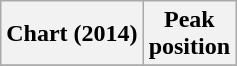<table class="wikitable sortable">
<tr>
<th>Chart (2014)</th>
<th>Peak<br>position</th>
</tr>
<tr>
</tr>
</table>
